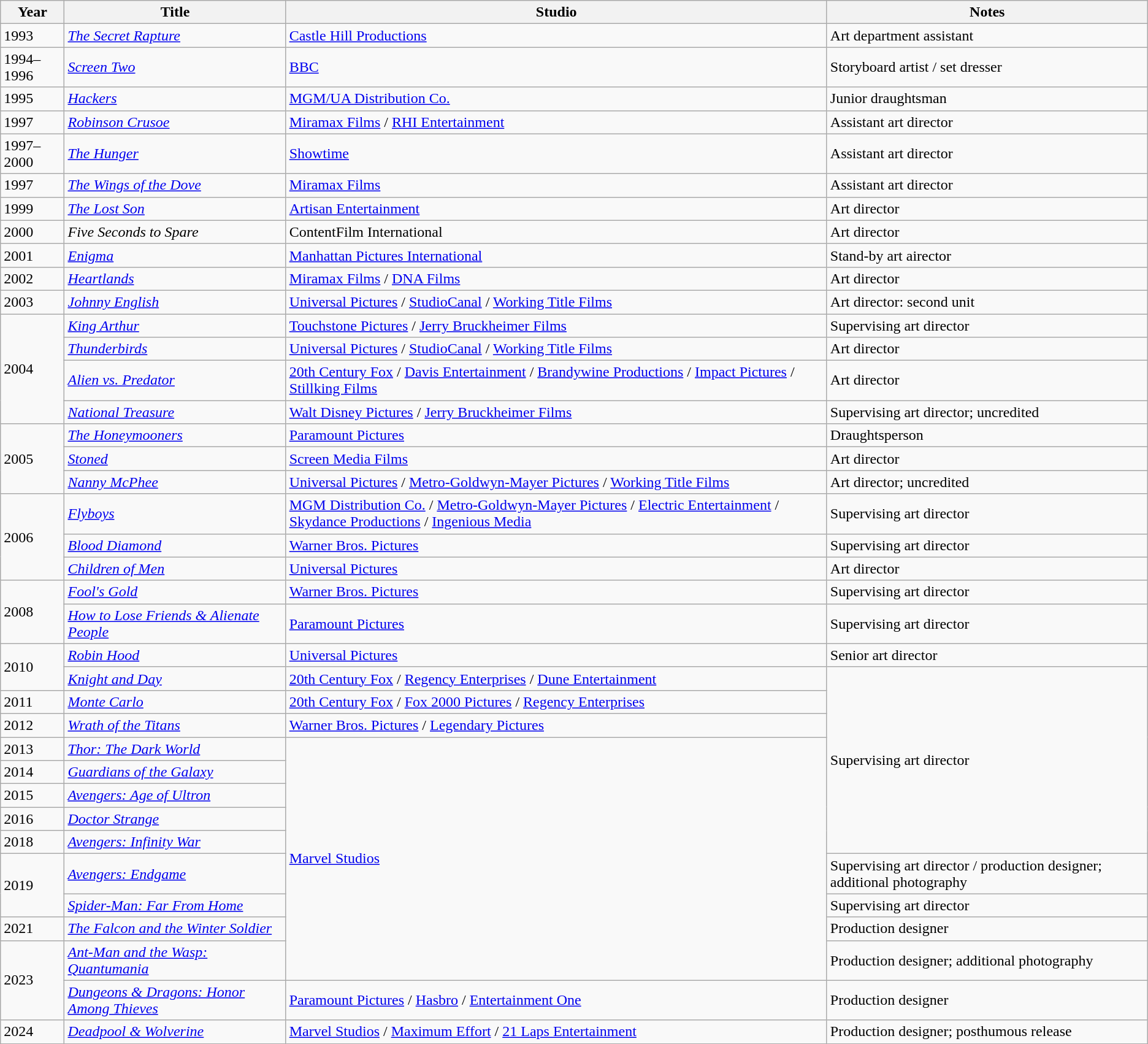<table class="wikitable">
<tr>
<th>Year</th>
<th>Title</th>
<th>Studio</th>
<th>Notes</th>
</tr>
<tr>
<td>1993</td>
<td><em><a href='#'>The Secret Rapture</a></em></td>
<td><a href='#'>Castle Hill Productions</a></td>
<td>Art department assistant</td>
</tr>
<tr>
<td>1994–1996</td>
<td><em><a href='#'>Screen Two</a></em></td>
<td><a href='#'>BBC</a></td>
<td>Storyboard artist / set dresser</td>
</tr>
<tr>
<td>1995</td>
<td><em><a href='#'>Hackers</a></em></td>
<td><a href='#'>MGM/UA Distribution Co.</a></td>
<td>Junior draughtsman</td>
</tr>
<tr>
<td>1997</td>
<td><em><a href='#'>Robinson Crusoe</a></em></td>
<td><a href='#'>Miramax Films</a> / <a href='#'>RHI Entertainment</a></td>
<td>Assistant art director</td>
</tr>
<tr>
<td>1997–2000</td>
<td><em><a href='#'>The Hunger</a></em></td>
<td><a href='#'>Showtime</a></td>
<td>Assistant art director</td>
</tr>
<tr>
<td>1997</td>
<td><em><a href='#'>The Wings of the Dove</a></em></td>
<td><a href='#'>Miramax Films</a></td>
<td>Assistant art director</td>
</tr>
<tr>
<td>1999</td>
<td><em><a href='#'>The Lost Son</a></em></td>
<td><a href='#'>Artisan Entertainment</a></td>
<td>Art director</td>
</tr>
<tr>
<td>2000</td>
<td><em>Five Seconds to Spare</em></td>
<td>ContentFilm International</td>
<td>Art director</td>
</tr>
<tr>
<td>2001</td>
<td><em><a href='#'>Enigma</a></em></td>
<td><a href='#'>Manhattan Pictures International</a></td>
<td>Stand-by art airector</td>
</tr>
<tr>
<td>2002</td>
<td><em><a href='#'>Heartlands</a></em></td>
<td><a href='#'>Miramax Films</a> / <a href='#'>DNA Films</a></td>
<td>Art director</td>
</tr>
<tr>
<td>2003</td>
<td><em><a href='#'>Johnny English</a></em></td>
<td><a href='#'>Universal Pictures</a> / <a href='#'>StudioCanal</a> / <a href='#'>Working Title Films</a></td>
<td>Art director: second unit</td>
</tr>
<tr>
<td rowspan="4">2004</td>
<td><em><a href='#'>King Arthur</a></em></td>
<td><a href='#'>Touchstone Pictures</a> / <a href='#'>Jerry Bruckheimer Films</a></td>
<td>Supervising art director</td>
</tr>
<tr>
<td><em><a href='#'>Thunderbirds</a></em></td>
<td><a href='#'>Universal Pictures</a> / <a href='#'>StudioCanal</a> / <a href='#'>Working Title Films</a></td>
<td>Art director</td>
</tr>
<tr>
<td><em><a href='#'>Alien vs. Predator</a></em></td>
<td><a href='#'>20th Century Fox</a> / <a href='#'>Davis Entertainment</a> / <a href='#'>Brandywine Productions</a> / <a href='#'>Impact Pictures</a> / <a href='#'>Stillking Films</a></td>
<td>Art director</td>
</tr>
<tr>
<td><em><a href='#'>National Treasure</a></em></td>
<td><a href='#'>Walt Disney Pictures</a> / <a href='#'>Jerry Bruckheimer Films</a></td>
<td>Supervising art director; uncredited</td>
</tr>
<tr>
<td rowspan="3">2005</td>
<td><em><a href='#'>The Honeymooners</a></em></td>
<td><a href='#'>Paramount Pictures</a></td>
<td>Draughtsperson</td>
</tr>
<tr>
<td><em><a href='#'>Stoned</a></em></td>
<td><a href='#'>Screen Media Films</a></td>
<td>Art director</td>
</tr>
<tr>
<td><em><a href='#'>Nanny McPhee</a></em></td>
<td><a href='#'>Universal Pictures</a> / <a href='#'>Metro-Goldwyn-Mayer Pictures</a> / <a href='#'>Working Title Films</a></td>
<td>Art director; uncredited</td>
</tr>
<tr>
<td rowspan="3">2006</td>
<td><em><a href='#'>Flyboys</a></em></td>
<td><a href='#'>MGM Distribution Co.</a> / <a href='#'>Metro-Goldwyn-Mayer Pictures</a> / <a href='#'>Electric Entertainment</a> / <a href='#'>Skydance Productions</a> / <a href='#'>Ingenious Media</a></td>
<td>Supervising art director</td>
</tr>
<tr>
<td><em><a href='#'>Blood Diamond</a></em></td>
<td><a href='#'>Warner Bros. Pictures</a></td>
<td>Supervising art director</td>
</tr>
<tr>
<td><em><a href='#'>Children of Men</a></em></td>
<td><a href='#'>Universal Pictures</a></td>
<td>Art director</td>
</tr>
<tr>
<td rowspan="2">2008</td>
<td><em><a href='#'>Fool's Gold</a></em></td>
<td><a href='#'>Warner Bros. Pictures</a></td>
<td>Supervising art director</td>
</tr>
<tr>
<td><em><a href='#'>How to Lose Friends & Alienate People</a></em></td>
<td><a href='#'>Paramount Pictures</a></td>
<td>Supervising art director</td>
</tr>
<tr>
<td rowspan="2">2010</td>
<td><em><a href='#'>Robin Hood</a></em></td>
<td><a href='#'>Universal Pictures</a></td>
<td>Senior art director</td>
</tr>
<tr>
<td><em><a href='#'>Knight and Day</a></em></td>
<td><a href='#'>20th Century Fox</a> / <a href='#'>Regency Enterprises</a> / <a href='#'>Dune Entertainment</a></td>
<td rowspan="8">Supervising art director</td>
</tr>
<tr>
<td>2011</td>
<td><em><a href='#'>Monte Carlo</a></em></td>
<td><a href='#'>20th Century Fox</a> / <a href='#'>Fox 2000 Pictures</a> / <a href='#'>Regency Enterprises</a></td>
</tr>
<tr>
<td>2012</td>
<td><em><a href='#'>Wrath of the Titans</a></em></td>
<td><a href='#'>Warner Bros. Pictures</a> / <a href='#'>Legendary Pictures</a></td>
</tr>
<tr>
<td>2013</td>
<td><em><a href='#'>Thor: The Dark World</a></em></td>
<td rowspan="9"><a href='#'>Marvel Studios</a></td>
</tr>
<tr>
<td>2014</td>
<td><em><a href='#'>Guardians of the Galaxy</a></em></td>
</tr>
<tr>
<td>2015</td>
<td><em><a href='#'>Avengers: Age of Ultron</a></em></td>
</tr>
<tr>
<td>2016</td>
<td><em><a href='#'>Doctor Strange</a></em></td>
</tr>
<tr>
<td>2018</td>
<td><em><a href='#'>Avengers: Infinity War</a></em></td>
</tr>
<tr>
<td rowspan="2">2019</td>
<td><em><a href='#'>Avengers: Endgame</a></em></td>
<td>Supervising art director / production designer; additional photography</td>
</tr>
<tr>
<td><em><a href='#'>Spider-Man: Far From Home</a></em></td>
<td>Supervising art director</td>
</tr>
<tr>
<td>2021</td>
<td><em><a href='#'>The Falcon and the Winter Soldier</a></em></td>
<td>Production designer</td>
</tr>
<tr>
<td rowspan="2">2023</td>
<td><em><a href='#'>Ant-Man and the Wasp: Quantumania</a></em></td>
<td>Production designer; additional photography</td>
</tr>
<tr>
<td><em><a href='#'>Dungeons & Dragons: Honor Among Thieves</a></em></td>
<td><a href='#'>Paramount Pictures</a> / <a href='#'>Hasbro</a> / <a href='#'>Entertainment One</a></td>
<td>Production designer</td>
</tr>
<tr>
<td>2024</td>
<td><em><a href='#'>Deadpool & Wolverine</a></em></td>
<td><a href='#'>Marvel Studios</a> / <a href='#'>Maximum Effort</a> / <a href='#'>21 Laps Entertainment</a></td>
<td>Production designer; posthumous release</td>
</tr>
</table>
